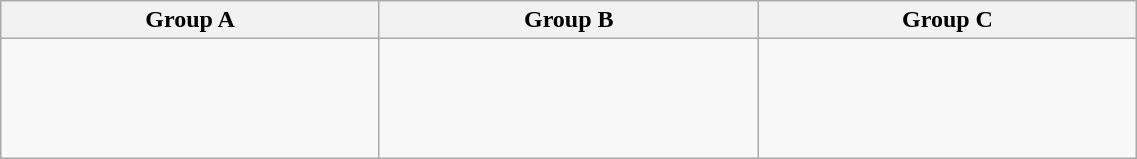<table class="wikitable" width=60%>
<tr>
<th width=33%>Group A</th>
<th width=33%>Group B</th>
<th width=33%>Group C</th>
</tr>
<tr>
<td valign="top"><br><br>
<br>
<br>
</td>
<td valign="top"><br><br>
<br>
</td>
<td valign="top"><br><br>
<br>
</td>
</tr>
</table>
